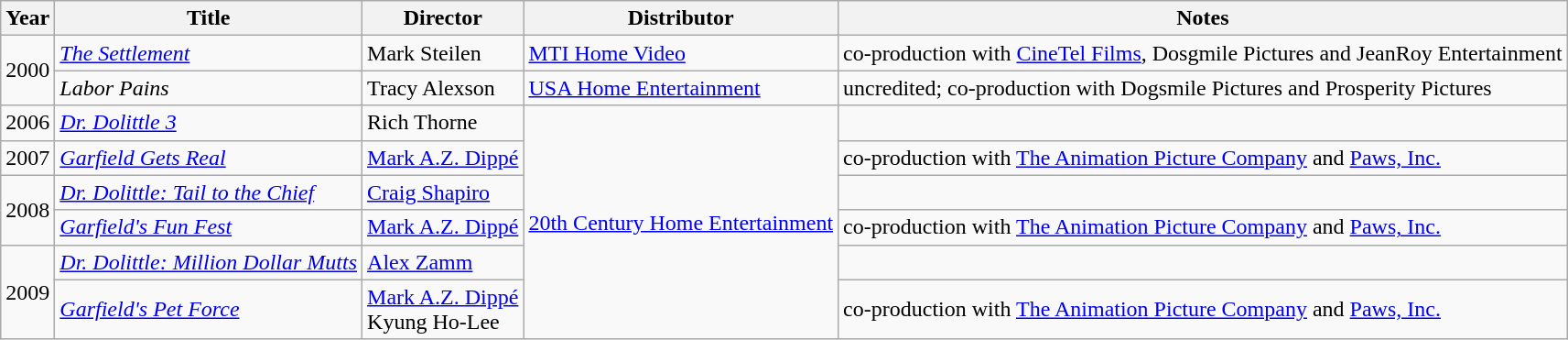<table class="wikitable sortable">
<tr>
<th>Year</th>
<th>Title</th>
<th>Director</th>
<th>Distributor</th>
<th>Notes</th>
</tr>
<tr>
<td rowspan="2">2000</td>
<td><em><a href='#'>The Settlement</a></em></td>
<td>Mark Steilen</td>
<td><a href='#'>MTI Home Video</a></td>
<td>co-production with <a href='#'>CineTel Films</a>, Dosgmile Pictures and JeanRoy Entertainment</td>
</tr>
<tr>
<td><em>Labor Pains</em></td>
<td>Tracy Alexson</td>
<td><a href='#'>USA Home Entertainment</a></td>
<td>uncredited; co-production with Dogsmile Pictures and Prosperity Pictures</td>
</tr>
<tr>
<td>2006</td>
<td><em><a href='#'>Dr. Dolittle 3</a></em></td>
<td>Rich Thorne</td>
<td rowspan="6"><a href='#'>20th Century Home Entertainment</a></td>
<td></td>
</tr>
<tr>
<td>2007</td>
<td><em><a href='#'>Garfield Gets Real</a></em></td>
<td><a href='#'>Mark A.Z. Dippé</a></td>
<td>co-production with <a href='#'>The Animation Picture Company</a> and <a href='#'>Paws, Inc.</a></td>
</tr>
<tr>
<td rowspan="2">2008</td>
<td><em><a href='#'>Dr. Dolittle: Tail to the Chief</a></em></td>
<td><a href='#'>Craig Shapiro</a></td>
<td></td>
</tr>
<tr>
<td><em><a href='#'>Garfield's Fun Fest</a></em></td>
<td><a href='#'>Mark A.Z. Dippé</a></td>
<td>co-production with <a href='#'>The Animation Picture Company</a> and <a href='#'>Paws, Inc.</a></td>
</tr>
<tr>
<td rowspan="2">2009</td>
<td><em><a href='#'>Dr. Dolittle: Million Dollar Mutts</a></em></td>
<td><a href='#'>Alex Zamm</a></td>
<td></td>
</tr>
<tr>
<td><em><a href='#'>Garfield's Pet Force</a></em></td>
<td><a href='#'>Mark A.Z. Dippé</a><br>Kyung Ho-Lee</td>
<td>co-production with <a href='#'>The Animation Picture Company</a> and <a href='#'>Paws, Inc.</a></td>
</tr>
</table>
